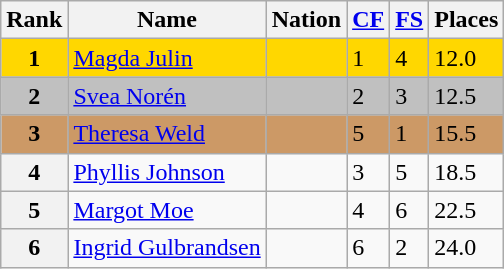<table class="wikitable">
<tr>
<th>Rank</th>
<th>Name</th>
<th>Nation</th>
<th><a href='#'>CF</a></th>
<th><a href='#'>FS</a></th>
<th>Places</th>
</tr>
<tr bgcolor="gold">
<td align="center"><strong>1</strong></td>
<td><a href='#'>Magda Julin</a></td>
<td></td>
<td>1</td>
<td>4</td>
<td>12.0</td>
</tr>
<tr bgcolor="silver">
<td align="center"><strong>2</strong></td>
<td><a href='#'>Svea Norén</a></td>
<td></td>
<td>2</td>
<td>3</td>
<td>12.5</td>
</tr>
<tr bgcolor="cc9966">
<td align="center"><strong>3</strong></td>
<td><a href='#'>Theresa Weld</a></td>
<td></td>
<td>5</td>
<td>1</td>
<td>15.5</td>
</tr>
<tr>
<th>4</th>
<td><a href='#'>Phyllis Johnson</a></td>
<td></td>
<td>3</td>
<td>5</td>
<td>18.5</td>
</tr>
<tr>
<th>5</th>
<td><a href='#'>Margot Moe</a></td>
<td></td>
<td>4</td>
<td>6</td>
<td>22.5</td>
</tr>
<tr>
<th>6</th>
<td><a href='#'>Ingrid Gulbrandsen</a></td>
<td></td>
<td>6</td>
<td>2</td>
<td>24.0</td>
</tr>
</table>
